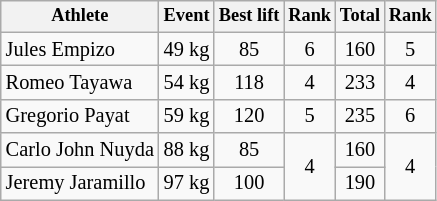<table class=wikitable style="font-size:85%">
<tr style="font-size:90%">
<th>Athlete</th>
<th>Event</th>
<th>Best lift</th>
<th>Rank</th>
<th>Total</th>
<th>Rank</th>
</tr>
<tr align=center>
<td align=left>Jules Empizo</td>
<td align=left>49 kg</td>
<td>85</td>
<td>6</td>
<td>160</td>
<td>5</td>
</tr>
<tr align=center>
<td align=left>Romeo Tayawa</td>
<td align=left>54 kg</td>
<td>118</td>
<td>4</td>
<td>233</td>
<td>4</td>
</tr>
<tr align=center>
<td align=left>Gregorio Payat</td>
<td align=left>59 kg</td>
<td>120</td>
<td>5</td>
<td>235</td>
<td>6</td>
</tr>
<tr align=center>
<td align=left>Carlo John Nuyda</td>
<td align=left>88 kg</td>
<td>85</td>
<td rowspan=2>4</td>
<td>160</td>
<td rowspan=2>4</td>
</tr>
<tr align=center>
<td align=left>Jeremy Jaramillo</td>
<td align=left>97 kg</td>
<td>100</td>
<td>190</td>
</tr>
</table>
